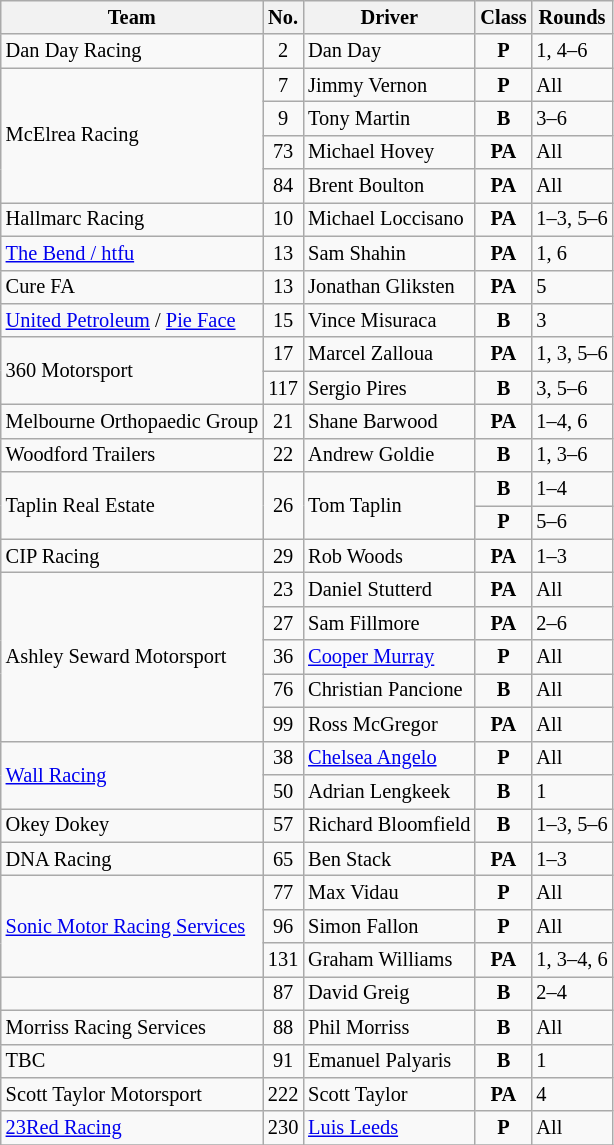<table class="wikitable" style="font-size: 85%">
<tr>
<th>Team</th>
<th>No.</th>
<th>Driver</th>
<th>Class</th>
<th>Rounds</th>
</tr>
<tr>
<td>Dan Day Racing</td>
<td align="center">2</td>
<td> Dan Day</td>
<td align="center"><strong><span>P</span></strong></td>
<td>1, 4–6</td>
</tr>
<tr>
<td rowspan="4">McElrea Racing</td>
<td align="center">7</td>
<td> Jimmy Vernon</td>
<td align="center"><strong><span>P</span></strong></td>
<td>All</td>
</tr>
<tr>
<td align="center">9</td>
<td> Tony Martin</td>
<td align="center"><strong><span>B</span></strong></td>
<td>3–6</td>
</tr>
<tr>
<td align="center">73</td>
<td> Michael Hovey</td>
<td align="center"><strong><span>PA</span></strong></td>
<td>All</td>
</tr>
<tr>
<td align="center">84</td>
<td> Brent Boulton</td>
<td align="center"><strong><span>PA</span></strong></td>
<td>All</td>
</tr>
<tr>
<td>Hallmarc Racing</td>
<td align="center">10</td>
<td> Michael Loccisano</td>
<td align="center"><strong><span>PA</span></strong></td>
<td>1–3, 5–6</td>
</tr>
<tr>
<td><a href='#'>The Bend / htfu</a></td>
<td align="center">13</td>
<td> Sam Shahin</td>
<td align="center"><strong><span>PA</span></strong></td>
<td>1, 6</td>
</tr>
<tr>
<td>Cure FA</td>
<td align="center">13</td>
<td> Jonathan Gliksten</td>
<td align="center"><strong><span>PA</span></strong></td>
<td>5</td>
</tr>
<tr>
<td><a href='#'>United Petroleum</a> / <a href='#'>Pie Face</a></td>
<td align="center">15</td>
<td> Vince Misuraca</td>
<td align="center"><strong><span>B</span></strong></td>
<td>3</td>
</tr>
<tr>
<td rowspan="2">360 Motorsport</td>
<td align="center">17</td>
<td> Marcel Zalloua</td>
<td align="center"><strong><span>PA</span></strong></td>
<td>1, 3, 5–6</td>
</tr>
<tr>
<td align="center">117</td>
<td> Sergio Pires</td>
<td align="center"><strong><span>B</span></strong></td>
<td>3, 5–6</td>
</tr>
<tr>
<td>Melbourne Orthopaedic Group</td>
<td align="center">21</td>
<td> Shane Barwood</td>
<td align="center"><strong><span>PA</span></strong></td>
<td>1–4, 6</td>
</tr>
<tr>
<td>Woodford Trailers</td>
<td align="center">22</td>
<td> Andrew Goldie</td>
<td align="center"><strong><span>B</span></strong></td>
<td>1, 3–6</td>
</tr>
<tr>
<td rowspan="2">Taplin Real Estate</td>
<td rowspan="2" align="center">26</td>
<td rowspan="2"> Tom Taplin</td>
<td align="center"><strong><span>B</span></strong></td>
<td>1–4</td>
</tr>
<tr>
<td align="center"><strong><span>P</span></strong></td>
<td>5–6</td>
</tr>
<tr>
<td>CIP Racing</td>
<td align="center">29</td>
<td> Rob Woods</td>
<td align="center"><strong><span>PA</span></strong></td>
<td>1–3</td>
</tr>
<tr>
<td rowspan="5">Ashley Seward Motorsport</td>
<td align="center">23</td>
<td> Daniel Stutterd</td>
<td align="center"><strong><span>PA</span></strong></td>
<td>All</td>
</tr>
<tr>
<td align="center">27</td>
<td> Sam Fillmore</td>
<td align="center"><strong><span>PA</span></strong></td>
<td>2–6</td>
</tr>
<tr>
<td align="center">36</td>
<td> <a href='#'>Cooper Murray</a></td>
<td align="center"><strong><span>P</span></strong></td>
<td>All</td>
</tr>
<tr>
<td align="center">76</td>
<td> Christian Pancione</td>
<td align="center"><strong><span>B</span></strong></td>
<td>All</td>
</tr>
<tr>
<td align="center">99</td>
<td> Ross McGregor</td>
<td align="center"><strong><span>PA</span></strong></td>
<td>All</td>
</tr>
<tr>
<td rowspan="2"><a href='#'>Wall Racing</a></td>
<td align="center">38</td>
<td> <a href='#'>Chelsea Angelo</a></td>
<td align="center"><strong><span>P</span></strong></td>
<td>All</td>
</tr>
<tr>
<td align="center">50</td>
<td> Adrian Lengkeek</td>
<td align="center"><strong><span>B</span></strong></td>
<td>1</td>
</tr>
<tr>
<td>Okey Dokey</td>
<td align="center">57</td>
<td> Richard Bloomfield</td>
<td align="center"><strong><span>B</span></strong></td>
<td>1–3, 5–6</td>
</tr>
<tr>
<td>DNA Racing</td>
<td align="center">65</td>
<td> Ben Stack</td>
<td align="center"><strong><span>PA</span></strong></td>
<td>1–3</td>
</tr>
<tr>
<td rowspan="3"><a href='#'>Sonic Motor Racing Services</a></td>
<td align="center">77</td>
<td> Max Vidau</td>
<td align="center"><strong><span>P</span></strong></td>
<td>All</td>
</tr>
<tr>
<td align="center">96</td>
<td> Simon Fallon</td>
<td align="center"><strong><span>P</span></strong></td>
<td>All</td>
</tr>
<tr>
<td align="center">131</td>
<td> Graham Williams</td>
<td align="center"><strong><span>PA</span></strong></td>
<td>1, 3–4, 6</td>
</tr>
<tr>
<td></td>
<td align="center">87</td>
<td> David Greig</td>
<td align="center"><strong><span>B</span></strong></td>
<td>2–4</td>
</tr>
<tr>
<td>Morriss Racing Services</td>
<td align="center">88</td>
<td> Phil Morriss</td>
<td align="center"><strong><span>B</span></strong></td>
<td>All</td>
</tr>
<tr>
<td>TBC</td>
<td align="center">91</td>
<td> Emanuel Palyaris</td>
<td align="center"><strong><span>B</span></strong></td>
<td>1</td>
</tr>
<tr>
<td>Scott Taylor Motorsport</td>
<td align="center">222</td>
<td> Scott Taylor</td>
<td align="center"><strong><span>PA</span></strong></td>
<td>4</td>
</tr>
<tr>
<td><a href='#'>23Red Racing</a></td>
<td align="center">230</td>
<td> <a href='#'>Luis Leeds</a></td>
<td align="center"><strong><span>P</span></strong></td>
<td>All</td>
</tr>
<tr>
</tr>
</table>
